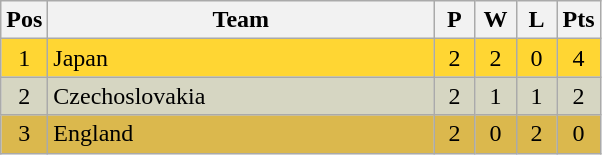<table class="wikitable" style="font-size: 100%">
<tr>
<th width=15>Pos</th>
<th width=250>Team</th>
<th width=20>P</th>
<th width=20>W</th>
<th width=20>L</th>
<th width=20>Pts</th>
</tr>
<tr align=center style="background: #FFD633;">
<td>1</td>
<td align="left"> Japan</td>
<td>2</td>
<td>2</td>
<td>0</td>
<td>4</td>
</tr>
<tr align=center style="background: #D6D6C2;">
<td>2</td>
<td align="left"> Czechoslovakia</td>
<td>2</td>
<td>1</td>
<td>1</td>
<td>2</td>
</tr>
<tr align=center style="background: #DBB84D;">
<td>3</td>
<td align="left"> England</td>
<td>2</td>
<td>0</td>
<td>2</td>
<td>0</td>
</tr>
</table>
